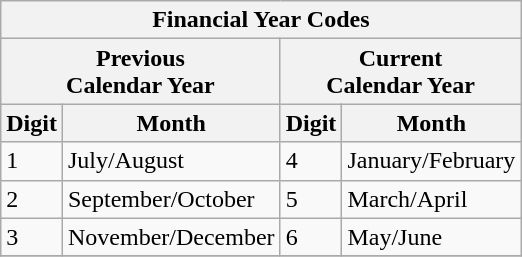<table class="wikitable">
<tr>
<th colspan="4">Financial Year Codes</th>
</tr>
<tr>
<th colspan="2">Previous<br>Calendar Year</th>
<th colspan="2">Current<br>Calendar Year</th>
</tr>
<tr>
<th>Digit</th>
<th>Month</th>
<th>Digit</th>
<th>Month</th>
</tr>
<tr>
<td>1</td>
<td>July/August</td>
<td>4</td>
<td>January/February</td>
</tr>
<tr>
<td>2</td>
<td>September/October</td>
<td>5</td>
<td>March/April</td>
</tr>
<tr>
<td>3</td>
<td>November/December</td>
<td>6</td>
<td>May/June</td>
</tr>
<tr>
</tr>
</table>
